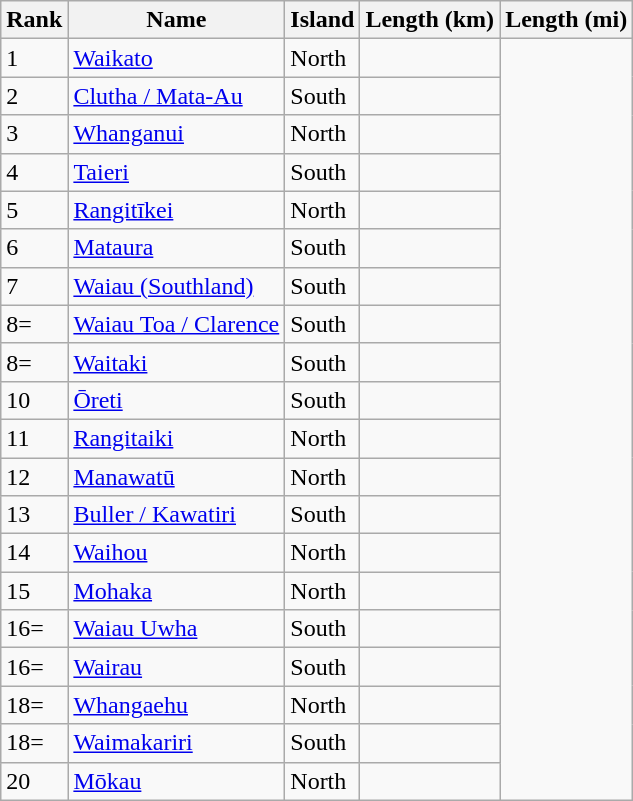<table class="wikitable">
<tr>
<th>Rank</th>
<th>Name</th>
<th>Island</th>
<th>Length (km)</th>
<th>Length (mi)</th>
</tr>
<tr>
<td>1</td>
<td><a href='#'>Waikato</a></td>
<td>North</td>
<td></td>
</tr>
<tr>
<td>2</td>
<td><a href='#'>Clutha / Mata-Au</a></td>
<td>South</td>
<td></td>
</tr>
<tr>
<td>3</td>
<td><a href='#'>Whanganui</a></td>
<td>North</td>
<td></td>
</tr>
<tr>
<td>4</td>
<td><a href='#'>Taieri</a></td>
<td>South</td>
<td></td>
</tr>
<tr>
<td>5</td>
<td><a href='#'>Rangitīkei</a></td>
<td>North</td>
<td></td>
</tr>
<tr>
<td>6</td>
<td><a href='#'>Mataura</a></td>
<td>South</td>
<td></td>
</tr>
<tr>
<td>7</td>
<td><a href='#'>Waiau (Southland)</a></td>
<td>South</td>
<td></td>
</tr>
<tr>
<td>8=</td>
<td><a href='#'>Waiau Toa / Clarence</a></td>
<td>South</td>
<td></td>
</tr>
<tr>
<td>8=</td>
<td><a href='#'>Waitaki</a></td>
<td>South</td>
<td></td>
</tr>
<tr>
<td>10</td>
<td><a href='#'>Ōreti</a></td>
<td>South</td>
<td></td>
</tr>
<tr>
<td>11</td>
<td><a href='#'>Rangitaiki</a></td>
<td>North</td>
<td></td>
</tr>
<tr>
<td>12</td>
<td><a href='#'>Manawatū</a></td>
<td>North</td>
<td></td>
</tr>
<tr>
<td>13</td>
<td><a href='#'>Buller / Kawatiri</a></td>
<td>South</td>
<td></td>
</tr>
<tr>
<td>14</td>
<td><a href='#'>Waihou</a></td>
<td>North</td>
<td></td>
</tr>
<tr>
<td>15</td>
<td><a href='#'>Mohaka</a></td>
<td>North</td>
<td></td>
</tr>
<tr>
<td>16=</td>
<td><a href='#'>Waiau Uwha</a></td>
<td>South</td>
<td></td>
</tr>
<tr>
<td>16=</td>
<td><a href='#'>Wairau</a></td>
<td>South</td>
<td></td>
</tr>
<tr>
<td>18=</td>
<td><a href='#'>Whangaehu</a></td>
<td>North</td>
<td></td>
</tr>
<tr>
<td>18=</td>
<td><a href='#'>Waimakariri</a></td>
<td>South</td>
<td></td>
</tr>
<tr>
<td>20</td>
<td><a href='#'>Mōkau</a></td>
<td>North</td>
<td></td>
</tr>
</table>
